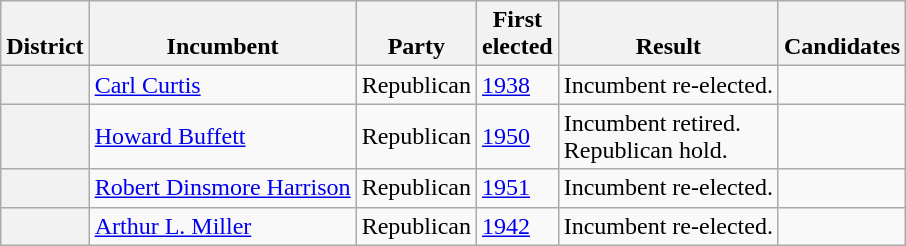<table class=wikitable>
<tr valign=bottom>
<th>District</th>
<th>Incumbent</th>
<th>Party</th>
<th>First<br>elected</th>
<th>Result</th>
<th>Candidates</th>
</tr>
<tr>
<th></th>
<td><a href='#'>Carl Curtis</a></td>
<td>Republican</td>
<td><a href='#'>1938</a></td>
<td>Incumbent re-elected.</td>
<td nowrap></td>
</tr>
<tr>
<th></th>
<td><a href='#'>Howard Buffett</a></td>
<td>Republican</td>
<td><a href='#'>1950</a></td>
<td>Incumbent retired.<br>Republican hold.</td>
<td nowrap></td>
</tr>
<tr>
<th></th>
<td><a href='#'>Robert Dinsmore Harrison</a></td>
<td>Republican</td>
<td><a href='#'>1951</a></td>
<td>Incumbent re-elected.</td>
<td nowrap></td>
</tr>
<tr>
<th></th>
<td><a href='#'>Arthur L. Miller</a></td>
<td>Republican</td>
<td><a href='#'>1942</a></td>
<td>Incumbent re-elected.</td>
<td nowrap></td>
</tr>
</table>
